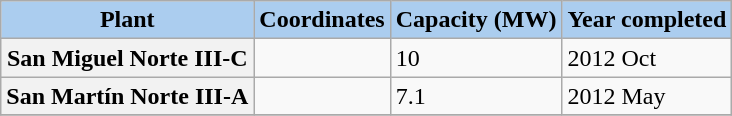<table class="wikitable sortable">
<tr>
<th style="background-color:#ABCDEF;">Plant</th>
<th style="background-color:#ABCDEF;">Coordinates</th>
<th style="background-color:#ABCDEF;">Capacity (MW)</th>
<th style="background-color:#ABCDEF;">Year completed</th>
</tr>
<tr>
<th>San Miguel Norte III-C</th>
<td></td>
<td>10</td>
<td>2012 Oct</td>
</tr>
<tr>
<th>San Martín Norte III-A</th>
<td></td>
<td>7.1</td>
<td>2012 May</td>
</tr>
<tr>
</tr>
</table>
